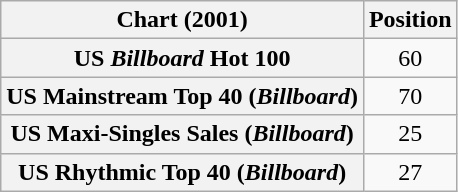<table class="wikitable sortable plainrowheaders" style="text-align:center">
<tr>
<th>Chart (2001)</th>
<th>Position</th>
</tr>
<tr>
<th scope="row">US <em>Billboard</em> Hot 100</th>
<td>60</td>
</tr>
<tr>
<th scope="row">US Mainstream Top 40 (<em>Billboard</em>)</th>
<td>70</td>
</tr>
<tr>
<th scope="row">US Maxi-Singles Sales (<em>Billboard</em>)</th>
<td>25</td>
</tr>
<tr>
<th scope="row">US Rhythmic Top 40 (<em>Billboard</em>)</th>
<td>27</td>
</tr>
</table>
